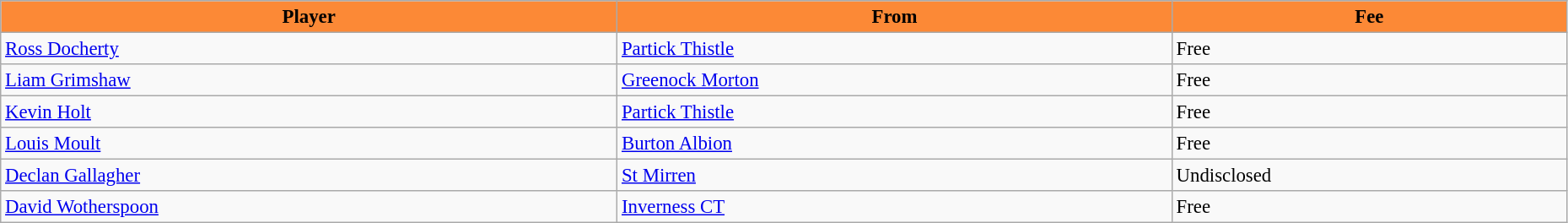<table class="wikitable" style="text-align:left; font-size:95%;width:98%;">
<tr>
<th style="background:#FC8936; color:black;">Player</th>
<th style="background:#FC8936; color:black;">From</th>
<th style="background:#FC8936; color:black;">Fee</th>
</tr>
<tr>
<td> <a href='#'>Ross Docherty</a></td>
<td> <a href='#'>Partick Thistle</a></td>
<td>Free</td>
</tr>
<tr>
<td> <a href='#'>Liam Grimshaw</a></td>
<td> <a href='#'>Greenock Morton</a></td>
<td>Free</td>
</tr>
<tr>
<td> <a href='#'>Kevin Holt</a></td>
<td> <a href='#'>Partick Thistle</a></td>
<td>Free</td>
</tr>
<tr>
<td> <a href='#'>Louis Moult</a></td>
<td> <a href='#'>Burton Albion</a></td>
<td>Free</td>
</tr>
<tr>
<td> <a href='#'>Declan Gallagher</a></td>
<td> <a href='#'>St Mirren</a></td>
<td>Undisclosed</td>
</tr>
<tr>
<td> <a href='#'>David Wotherspoon</a></td>
<td> <a href='#'>Inverness CT</a></td>
<td>Free</td>
</tr>
</table>
